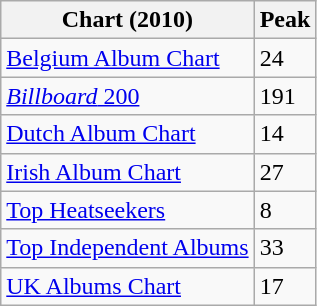<table class="wikitable sortable">
<tr>
<th>Chart (2010)</th>
<th>Peak</th>
</tr>
<tr>
<td><a href='#'>Belgium Album Chart</a></td>
<td>24</td>
</tr>
<tr>
<td><a href='#'><em>Billboard</em> 200</a></td>
<td>191</td>
</tr>
<tr>
<td><a href='#'>Dutch Album Chart</a></td>
<td>14</td>
</tr>
<tr>
<td><a href='#'>Irish Album Chart</a></td>
<td>27</td>
</tr>
<tr>
<td><a href='#'>Top Heatseekers</a></td>
<td>8</td>
</tr>
<tr>
<td><a href='#'>Top Independent Albums</a></td>
<td>33</td>
</tr>
<tr>
<td><a href='#'>UK Albums Chart</a></td>
<td>17</td>
</tr>
</table>
